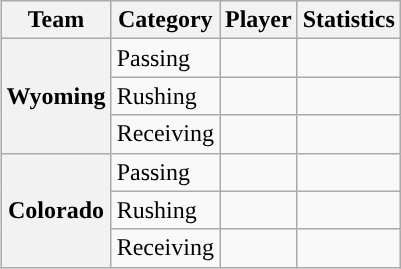<table class="wikitable" style="float:right">
<tr>
<th>Team</th>
<th>Category</th>
<th>Player</th>
<th>Statistics</th>
</tr>
<tr>
<th rowspan=3>Wyoming</th>
<td>Passing</td>
<td></td>
<td></td>
</tr>
<tr>
<td>Rushing</td>
<td></td>
<td></td>
</tr>
<tr>
<td>Receiving</td>
<td></td>
<td></td>
</tr>
<tr>
<th rowspan=3>Colorado</th>
<td>Passing</td>
<td></td>
<td></td>
</tr>
<tr>
<td>Rushing</td>
<td></td>
<td></td>
</tr>
<tr>
<td>Receiving</td>
<td></td>
<td></td>
</tr>
</table>
